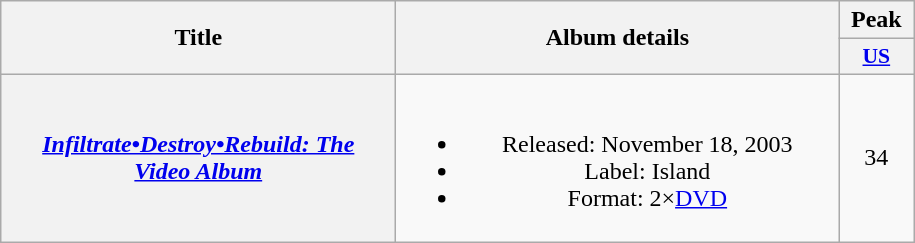<table class="wikitable plainrowheaders" style="text-align:center">
<tr>
<th scope="col" rowspan="2" style="width:16em">Title</th>
<th scope="col" rowspan="2" style="width:18em">Album details</th>
<th scope="col" colspan="1">Peak</th>
</tr>
<tr>
<th scope="col" style="width:3em;font-size:90%;"><a href='#'>US</a><br></th>
</tr>
<tr>
<th scope="row"><em><a href='#'>Infiltrate•Destroy•Rebuild: The<br>Video Album</a></em></th>
<td><br><ul><li>Released: November 18, 2003</li><li>Label: Island</li><li>Format: 2×<a href='#'>DVD</a></li></ul></td>
<td>34</td>
</tr>
</table>
